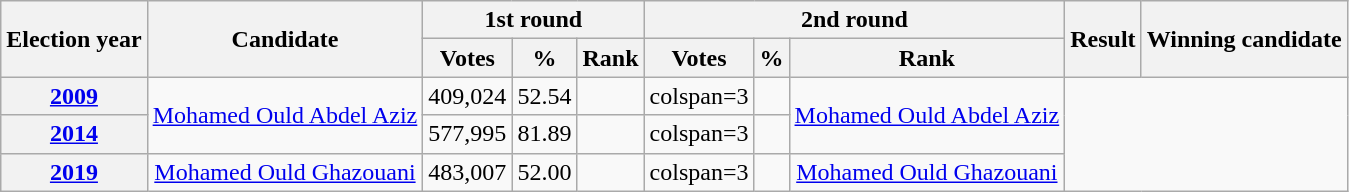<table class="wikitable" style="text-align:center;">
<tr>
<th rowspan=2>Election year</th>
<th rowspan=2>Candidate</th>
<th colspan=3>1st round</th>
<th colspan=3>2nd round</th>
<th rowspan=2>Result</th>
<th rowspan=2>Winning candidate</th>
</tr>
<tr>
<th>Votes</th>
<th>%</th>
<th>Rank</th>
<th>Votes</th>
<th>%</th>
<th>Rank</th>
</tr>
<tr>
<th><a href='#'>2009</a></th>
<td rowspan=2><a href='#'>Mohamed Ould Abdel Aziz</a></td>
<td>409,024</td>
<td>52.54</td>
<td></td>
<td>colspan=3 </td>
<td></td>
<td rowspan=2><a href='#'>Mohamed Ould Abdel Aziz</a></td>
</tr>
<tr>
<th><a href='#'>2014</a></th>
<td>577,995</td>
<td>81.89</td>
<td></td>
<td>colspan=3 </td>
<td></td>
</tr>
<tr>
<th><a href='#'>2019</a></th>
<td><a href='#'>Mohamed Ould Ghazouani</a></td>
<td>483,007</td>
<td>52.00</td>
<td></td>
<td>colspan=3 </td>
<td></td>
<td><a href='#'>Mohamed Ould Ghazouani</a></td>
</tr>
</table>
